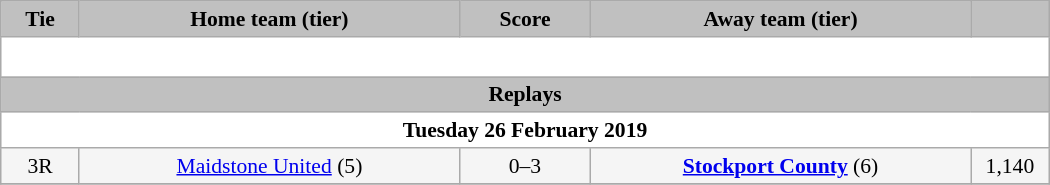<table class="wikitable" style="width: 700px; background:WhiteSmoke; text-align:center; font-size:90%">
<tr>
<td scope="col" style="width:  7.50%; background:silver;"><strong>Tie</strong></td>
<td scope="col" style="width: 36.25%; background:silver;"><strong>Home team (tier)</strong></td>
<td scope="col" style="width: 12.50%; background:silver;"><strong>Score</strong></td>
<td scope="col" style="width: 36.25%; background:silver;"><strong>Away team (tier)</strong></td>
<td scope="col" style="width:  7.50%; background:silver;"><strong></strong></td>
</tr>
<tr>
<td colspan="5" style="height: 20px; background:White;"></td>
</tr>
<tr>
<td colspan="5" style= background:Silver><strong>Replays</strong></td>
</tr>
<tr>
<td colspan="5" style= background:White><strong>Tuesday 26 February 2019</strong></td>
</tr>
<tr>
<td>3R</td>
<td><a href='#'>Maidstone United</a> (5)</td>
<td>0–3</td>
<td><strong><a href='#'>Stockport County</a></strong> (6)</td>
<td>1,140</td>
</tr>
<tr>
</tr>
</table>
